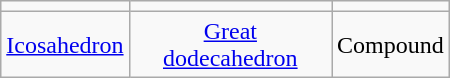<table class=wikitable width=300>
<tr>
<td></td>
<td></td>
<td></td>
</tr>
<tr align=center>
<td><a href='#'>Icosahedron</a></td>
<td><a href='#'>Great dodecahedron</a></td>
<td>Compound</td>
</tr>
</table>
